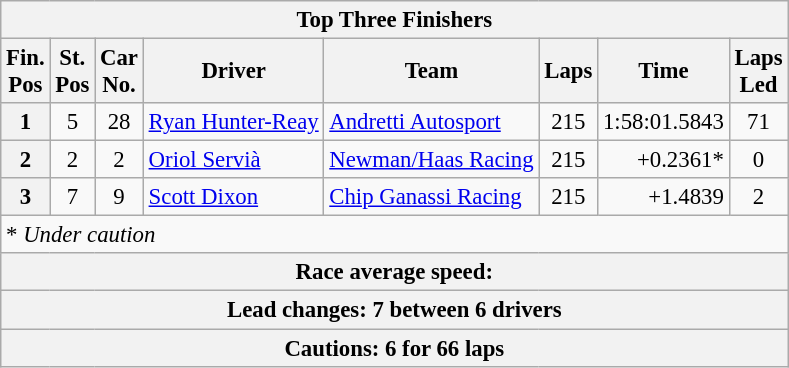<table class="wikitable" style="font-size:95%;">
<tr>
<th colspan=9>Top Three Finishers</th>
</tr>
<tr>
<th>Fin.<br>Pos</th>
<th>St.<br>Pos</th>
<th>Car<br>No.</th>
<th>Driver</th>
<th>Team</th>
<th>Laps</th>
<th>Time</th>
<th>Laps<br>Led</th>
</tr>
<tr>
<th>1</th>
<td align=center>5</td>
<td align=center>28</td>
<td> <a href='#'>Ryan Hunter-Reay</a></td>
<td><a href='#'>Andretti Autosport</a></td>
<td align=center>215</td>
<td align=right>1:58:01.5843</td>
<td align=center>71</td>
</tr>
<tr>
<th>2</th>
<td align=center>2</td>
<td align=center>2</td>
<td> <a href='#'>Oriol Servià</a></td>
<td><a href='#'>Newman/Haas Racing</a></td>
<td align=center>215</td>
<td align=right>+0.2361*</td>
<td align=center>0</td>
</tr>
<tr>
<th>3</th>
<td align=center>7</td>
<td align=center>9</td>
<td> <a href='#'>Scott Dixon</a></td>
<td><a href='#'>Chip Ganassi Racing</a></td>
<td align=center>215</td>
<td align=right>+1.4839</td>
<td align=center>2</td>
</tr>
<tr>
<td colspan=9>* <em>Under caution</em></td>
</tr>
<tr>
<th colspan=9>Race average speed: </th>
</tr>
<tr>
<th colspan=9>Lead changes: 7 between 6 drivers</th>
</tr>
<tr>
<th colspan=9>Cautions: 6 for 66 laps</th>
</tr>
</table>
